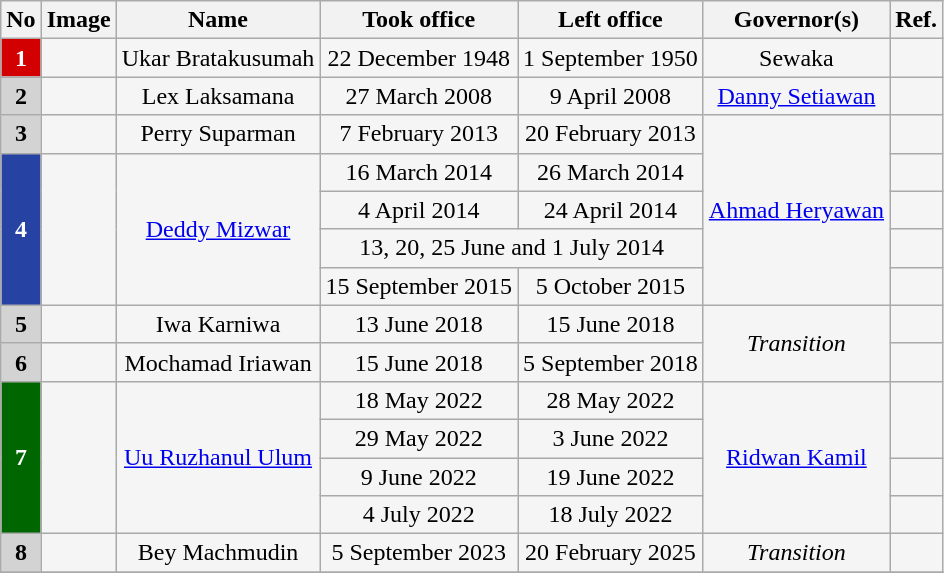<table class="wikitable" style="background:#f5f5f5; float:center; text-align:center">
<tr>
<th>No</th>
<th>Image</th>
<th>Name</th>
<th>Took office</th>
<th>Left office</th>
<th>Governor(s)</th>
<th>Ref.</th>
</tr>
<tr>
<th style="background:#D20000;color:white">1</th>
<td></td>
<td><span>Ukar Bratakusumah</span></td>
<td>22 December 1948</td>
<td>1 September 1950</td>
<td>Sewaka</td>
<td></td>
</tr>
<tr>
<th style="background:#d3d3d3">2</th>
<td></td>
<td><span>Lex Laksamana</span></td>
<td>27 March 2008</td>
<td>9 April 2008</td>
<td><a href='#'>Danny Setiawan</a></td>
<td></td>
</tr>
<tr>
<th style="background:#d3d3d3">3</th>
<td></td>
<td><span>Perry Suparman</span></td>
<td>7 February 2013</td>
<td>20 February 2013</td>
<td rowspan="5"><a href='#'>Ahmad Heryawan</a></td>
<td></td>
</tr>
<tr>
<th style="background:#2643A3;color:white" rowspan="4">4</th>
<td rowspan="4"></td>
<td rowspan="4"><span><a href='#'>Deddy Mizwar</a></span></td>
<td>16 March 2014</td>
<td>26 March 2014</td>
<td></td>
</tr>
<tr>
<td>4 April 2014</td>
<td>24 April 2014</td>
<td></td>
</tr>
<tr>
<td colspan="2">13, 20, 25 June and 1 July 2014</td>
<td></td>
</tr>
<tr>
<td>15 September 2015</td>
<td>5 October 2015</td>
<td></td>
</tr>
<tr>
<th style="background:#d3d3d3">5</th>
<td></td>
<td><span>Iwa Karniwa</span></td>
<td>13 June 2018</td>
<td>15 June 2018</td>
<td rowspan="2"><em>Transition</em></td>
<td></td>
</tr>
<tr>
<th style="background:#d3d3d3">6</th>
<td></td>
<td><span>Mochamad Iriawan</span></td>
<td>15 June 2018</td>
<td>5 September 2018</td>
<td></td>
</tr>
<tr>
<th style="background:#006600;color:white" rowspan="4">7</th>
<td rowspan="4"></td>
<td rowspan="4"><span><a href='#'>Uu Ruzhanul Ulum</a></span></td>
<td>18 May 2022</td>
<td>28 May 2022</td>
<td rowspan="4"><a href='#'>Ridwan Kamil</a></td>
<td rowspan="2"></td>
</tr>
<tr>
<td>29 May 2022</td>
<td>3 June 2022</td>
</tr>
<tr>
<td>9 June 2022</td>
<td>19 June 2022</td>
<td></td>
</tr>
<tr>
<td>4 July 2022</td>
<td>18 July 2022</td>
<td></td>
</tr>
<tr>
<th style="background:#d3d3d3">8</th>
<td></td>
<td><span>Bey Machmudin</span></td>
<td>5 September 2023</td>
<td>20 February 2025</td>
<td><em>Transition</em></td>
<td></td>
</tr>
<tr>
</tr>
</table>
